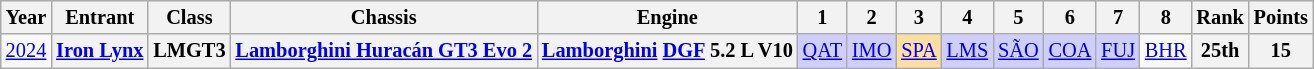<table class="wikitable" style="text-align:center; font-size:85%">
<tr>
<th>Year</th>
<th>Entrant</th>
<th>Class</th>
<th>Chassis</th>
<th>Engine</th>
<th>1</th>
<th>2</th>
<th>3</th>
<th>4</th>
<th>5</th>
<th>6</th>
<th>7</th>
<th>8</th>
<th>Rank</th>
<th>Points</th>
</tr>
<tr>
<td><a href='#'>2024</a></td>
<th nowrap><a href='#'>Iron Lynx</a></th>
<th>LMGT3</th>
<th nowrap><a href='#'>Lamborghini Huracán GT3 Evo 2</a></th>
<th nowrap><a href='#'>Lamborghini</a> <a href='#'>DGF</a> 5.2 L V10</th>
<td style="background:#CFCFFF;"><a href='#'>QAT</a><br></td>
<td style="background:#CFCFFF;"><a href='#'>IMO</a><br></td>
<td style="background:#FFDF9F;"><a href='#'>SPA</a><br></td>
<td style="background:#CFCFFF;"><a href='#'>LMS</a><br></td>
<td style="background:#CFCFFF;"><a href='#'>SÃO</a><br></td>
<td style="background:#CFCFFF;"><a href='#'>COA</a><br></td>
<td style="background:#CFCFFF;"><a href='#'>FUJ</a><br></td>
<td><a href='#'>BHR</a></td>
<th>25th</th>
<th>15</th>
</tr>
</table>
